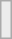<table class="wikitable" style="margin:1em auto;">
<tr>
<td bgcolor="#ECECEC"><br></td>
</tr>
</table>
